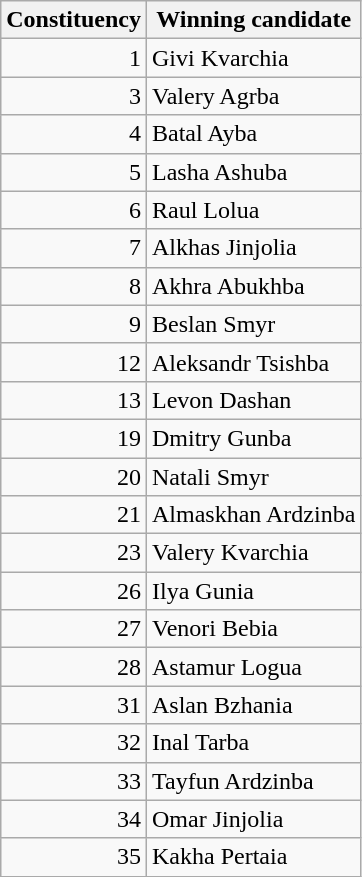<table class=wikitable style=text-align:right>
<tr>
<th>Constituency</th>
<th>Winning candidate</th>
</tr>
<tr>
<td>1</td>
<td align=left>Givi Kvarchia</td>
</tr>
<tr>
<td>3</td>
<td align=left>Valery Agrba</td>
</tr>
<tr>
<td>4</td>
<td align=left>Batal Ayba</td>
</tr>
<tr>
<td>5</td>
<td align=left>Lasha Ashuba</td>
</tr>
<tr>
<td>6</td>
<td align=left>Raul Lolua</td>
</tr>
<tr>
<td>7</td>
<td align=left>Alkhas Jinjolia</td>
</tr>
<tr>
<td>8</td>
<td align=left>Akhra Abukhba</td>
</tr>
<tr>
<td>9</td>
<td align=left>Beslan Smyr</td>
</tr>
<tr>
<td>12</td>
<td align=left>Aleksandr Tsishba</td>
</tr>
<tr>
<td>13</td>
<td align=left>Levon Dashan</td>
</tr>
<tr>
<td>19</td>
<td align=left>Dmitry Gunba</td>
</tr>
<tr>
<td>20</td>
<td align=left>Natali Smyr</td>
</tr>
<tr>
<td>21</td>
<td align=left>Almaskhan Ardzinba</td>
</tr>
<tr>
<td>23</td>
<td align=left>Valery Kvarchia</td>
</tr>
<tr>
<td>26</td>
<td align=left>Ilya Gunia</td>
</tr>
<tr>
<td>27</td>
<td align=left>Venori Bebia</td>
</tr>
<tr>
<td>28</td>
<td align=left>Astamur Logua</td>
</tr>
<tr>
<td>31</td>
<td align=left>Aslan Bzhania</td>
</tr>
<tr>
<td>32</td>
<td align=left>Inal Tarba</td>
</tr>
<tr>
<td>33</td>
<td align=left>Tayfun Ardzinba</td>
</tr>
<tr>
<td>34</td>
<td align=left>Omar Jinjolia</td>
</tr>
<tr>
<td>35</td>
<td align=left>Kakha Pertaia</td>
</tr>
</table>
